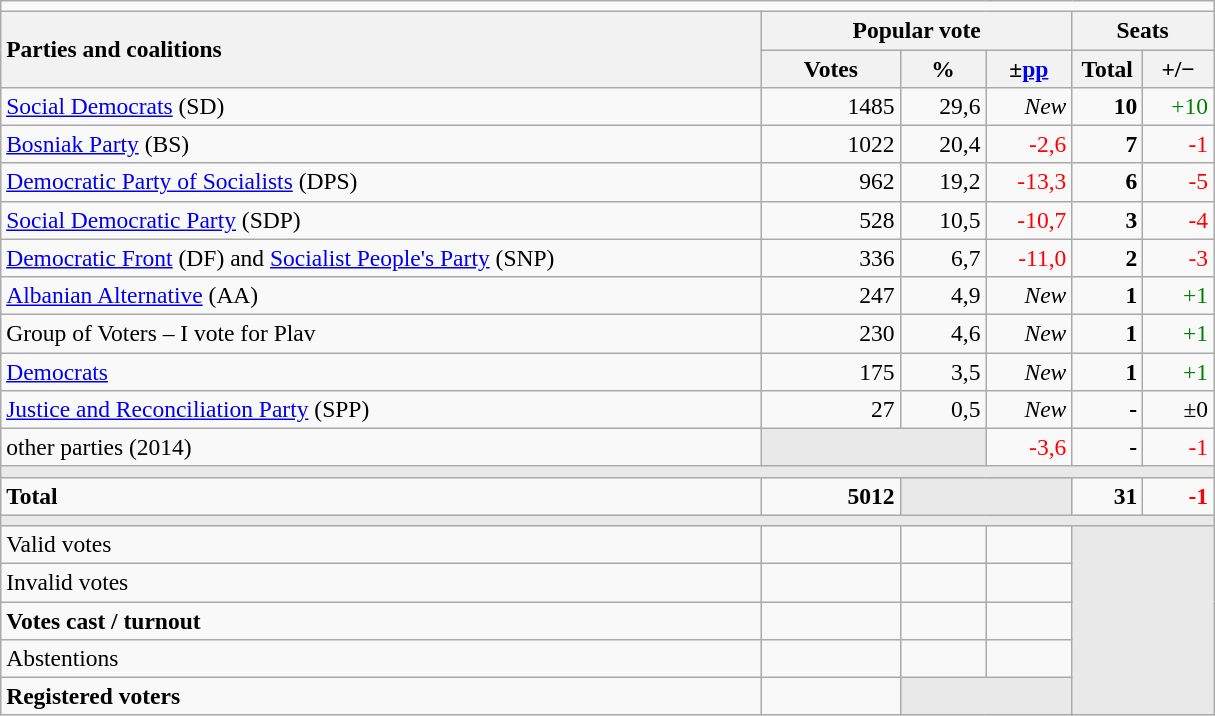<table class="wikitable" style="text-align:right; font-size:98%; margin-bottom:0">
<tr>
<td colspan="6"></td>
</tr>
<tr>
<th style="text-align:left;" rowspan="2" width="500">Parties and coalitions</th>
<th colspan="3">Popular vote</th>
<th colspan="2">Seats</th>
</tr>
<tr>
<th width="85">Votes</th>
<th width="50">%</th>
<th width="50">±<a href='#'>pp</a></th>
<th width="40">Total</th>
<th width="40">+/−</th>
</tr>
<tr>
<td align="left"><a href='#'>Social Democrats</a> (SD)</td>
<td>1485</td>
<td>29,6</td>
<td><em>New</em></td>
<td><strong>10</strong></td>
<td style="color:green;">+10</td>
</tr>
<tr>
<td align="left"><a href='#'>Bosniak Party</a> (BS)</td>
<td>1022</td>
<td>20,4</td>
<td style="color:red;">-2,6</td>
<td><strong>7</strong></td>
<td style="color:red;">-1</td>
</tr>
<tr>
<td align="left"><a href='#'>Democratic Party of Socialists</a> (DPS)</td>
<td>962</td>
<td>19,2</td>
<td style="color:red;">-13,3</td>
<td><strong>6</strong></td>
<td style="color:red;">-5</td>
</tr>
<tr>
<td align="left"><a href='#'>Social Democratic Party</a> (SDP)</td>
<td>528</td>
<td>10,5</td>
<td style="color:red;">-10,7</td>
<td><strong>3</strong></td>
<td style="color:red;">-4</td>
</tr>
<tr>
<td align="left"><a href='#'>Democratic Front</a> (DF) and <a href='#'>Socialist People's Party</a> (SNP)</td>
<td>336</td>
<td>6,7</td>
<td style="color:red;">-11,0</td>
<td><strong>2</strong></td>
<td style="color:red;">-3</td>
</tr>
<tr>
<td align="left"><a href='#'>Albanian Alternative</a> (AA)</td>
<td>247</td>
<td>4,9</td>
<td><em>New</em></td>
<td><strong>1</strong></td>
<td style="color:green;">+1</td>
</tr>
<tr>
<td align="left">Group of Voters – I vote for Plav</td>
<td>230</td>
<td>4,6</td>
<td><em>New</em></td>
<td><strong>1</strong></td>
<td style="color:green;">+1</td>
</tr>
<tr>
<td align="left"><a href='#'>Democrats</a></td>
<td>175</td>
<td>3,5</td>
<td><em>New</em></td>
<td><strong>1</strong></td>
<td style="color:green;">+1</td>
</tr>
<tr>
<td align="left"><a href='#'>Justice and Reconciliation Party</a> (SPP)</td>
<td>27</td>
<td>0,5</td>
<td><em>New</em></td>
<td><strong>-</strong></td>
<td>±0</td>
</tr>
<tr>
<td align="left">other parties (2014)</td>
<td bgcolor="#E9E9E9" colspan="2"></td>
<td style="color:red;">-3,6</td>
<td><strong>-</strong></td>
<td style="color:red;">-1</td>
</tr>
<tr>
<td colspan="6" bgcolor="#E9E9E9"></td>
</tr>
<tr style="font-weight:bold;">
<td align="left" width="500">Total</td>
<td>5012</td>
<td bgcolor="#E9E9E9" colspan="2"></td>
<td width="40">31</td>
<td width="40" style="color:red;">-1</td>
</tr>
<tr>
<td colspan="6" bgcolor="#E9E9E9"></td>
</tr>
<tr>
<td align="left">Valid votes</td>
<td></td>
<td></td>
<td style="color:green;"></td>
<td bgcolor="#E9E9E9" colspan="2" rowspan="5"></td>
</tr>
<tr>
<td align="left">Invalid votes</td>
<td></td>
<td></td>
<td style="color:red;"></td>
</tr>
<tr style="font-weight:bold;">
<td align="left">Votes cast / turnout</td>
<td></td>
<td></td>
<td style="color:green;"></td>
</tr>
<tr>
<td align="left">Abstentions</td>
<td></td>
<td></td>
<td style="color:red;"></td>
</tr>
<tr style="font-weight:bold;">
<td align="left">Registered voters</td>
<td></td>
<td bgcolor="#E9E9E9" colspan="2"></td>
</tr>
</table>
